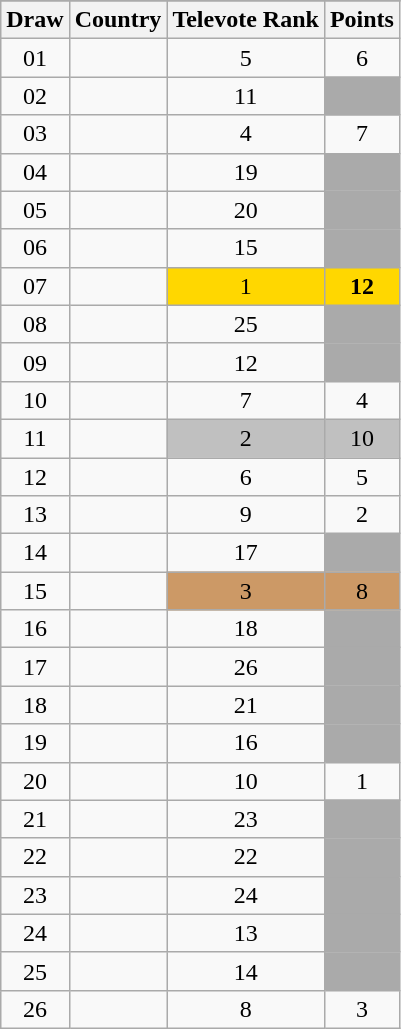<table class="sortable wikitable collapsible plainrowheaders" style="text-align:center;">
<tr>
</tr>
<tr>
<th scope="col">Draw</th>
<th scope="col">Country</th>
<th scope="col">Televote Rank</th>
<th scope="col">Points</th>
</tr>
<tr>
<td>01</td>
<td style="text-align:left;"></td>
<td>5</td>
<td>6</td>
</tr>
<tr>
<td>02</td>
<td style="text-align:left;"></td>
<td>11</td>
<td style="background:#AAAAAA;"></td>
</tr>
<tr>
<td>03</td>
<td style="text-align:left;"></td>
<td>4</td>
<td>7</td>
</tr>
<tr>
<td>04</td>
<td style="text-align:left;"></td>
<td>19</td>
<td bgcolor="#AAAAAA"></td>
</tr>
<tr>
<td>05</td>
<td style="text-align:left;"></td>
<td>20</td>
<td style="background:#AAAAAA;"></td>
</tr>
<tr>
<td>06</td>
<td style="text-align:left;"></td>
<td>15</td>
<td style="background:#AAAAAA;"></td>
</tr>
<tr>
<td>07</td>
<td style="text-align:left;"></td>
<td style="background:gold;">1</td>
<td style="background:gold;"><strong>12</strong></td>
</tr>
<tr>
<td>08</td>
<td style="text-align:left;"></td>
<td>25</td>
<td style="background:#AAAAAA;"></td>
</tr>
<tr>
<td>09</td>
<td style="text-align:left;"></td>
<td>12</td>
<td style="background:#AAAAAA;"></td>
</tr>
<tr>
<td>10</td>
<td style="text-align:left;"></td>
<td>7</td>
<td>4</td>
</tr>
<tr>
<td>11</td>
<td style="text-align:left;"></td>
<td style="background:silver;">2</td>
<td style="background:silver;">10</td>
</tr>
<tr>
<td>12</td>
<td style="text-align:left;"></td>
<td>6</td>
<td>5</td>
</tr>
<tr>
<td>13</td>
<td style="text-align:left;"></td>
<td>9</td>
<td>2</td>
</tr>
<tr>
<td>14</td>
<td style="text-align:left;"></td>
<td>17</td>
<td style="background:#AAAAAA;"></td>
</tr>
<tr>
<td>15</td>
<td style="text-align:left;"></td>
<td style="background:#CC9966;">3</td>
<td style="background:#CC9966;">8</td>
</tr>
<tr>
<td>16</td>
<td style="text-align:left;"></td>
<td>18</td>
<td style="background:#AAAAAA;"></td>
</tr>
<tr>
<td>17</td>
<td style="text-align:left;"></td>
<td>26</td>
<td style="background:#AAAAAA;"></td>
</tr>
<tr>
<td>18</td>
<td style="text-align:left;"></td>
<td>21</td>
<td bgcolor="#AAAAAA"></td>
</tr>
<tr>
<td>19</td>
<td style="text-align:left;"></td>
<td>16</td>
<td style="background:#AAAAAA;"></td>
</tr>
<tr>
<td>20</td>
<td style="text-align:left;"></td>
<td>10</td>
<td>1</td>
</tr>
<tr>
<td>21</td>
<td style="text-align:left;"></td>
<td>23</td>
<td style="background:#AAAAAA;"></td>
</tr>
<tr>
<td>22</td>
<td style="text-align:left;"></td>
<td>22</td>
<td style="background:#AAAAAA;"></td>
</tr>
<tr>
<td>23</td>
<td style="text-align:left;"></td>
<td>24</td>
<td style="background:#AAAAAA;"></td>
</tr>
<tr>
<td>24</td>
<td style="text-align:left;"></td>
<td>13</td>
<td style="background:#AAAAAA;"></td>
</tr>
<tr>
<td>25</td>
<td style="text-align:left;"></td>
<td>14</td>
<td style="background:#AAAAAA;"></td>
</tr>
<tr>
<td>26</td>
<td style="text-align:left;"></td>
<td>8</td>
<td>3</td>
</tr>
</table>
